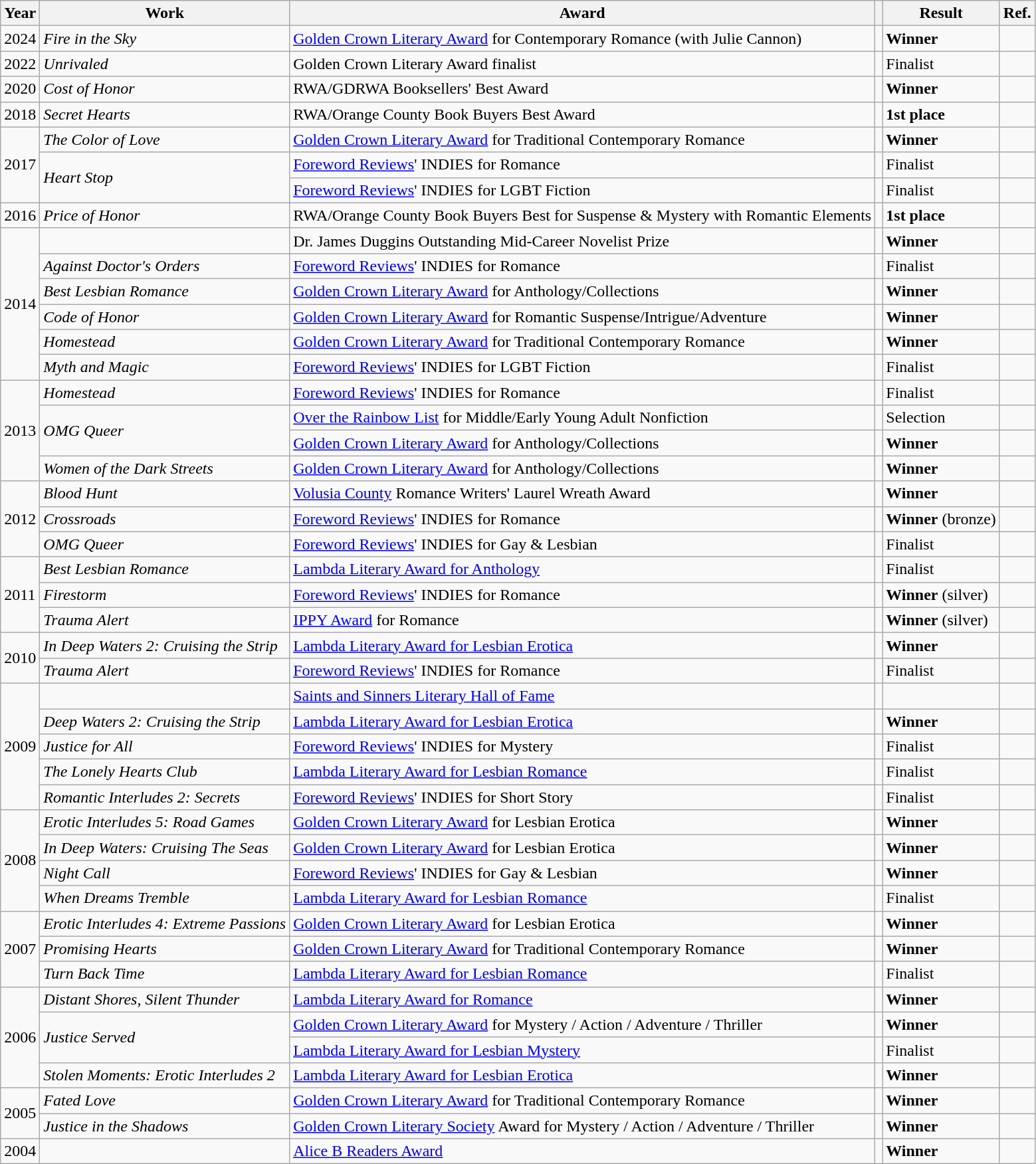<table class="wikitable sortable">
<tr>
<th>Year</th>
<th>Work</th>
<th>Award</th>
<th></th>
<th>Result</th>
<th>Ref.</th>
</tr>
<tr>
<td>2024</td>
<td><em>Fire in the Sky</em></td>
<td><a href='#'>Golden Crown Literary Award</a> for Contemporary Romance (with Julie Cannon)</td>
<td></td>
<td><strong>Winner</strong></td>
<td></td>
</tr>
<tr>
<td>2022</td>
<td><em>Unrivaled</em></td>
<td>Golden Crown Literary Award finalist</td>
<td></td>
<td>Finalist</td>
<td></td>
</tr>
<tr>
<td>2020</td>
<td><em>Cost of Honor</em></td>
<td>RWA/GDRWA Booksellers' Best Award</td>
<td></td>
<td><strong>Winner</strong></td>
<td></td>
</tr>
<tr>
<td>2018</td>
<td><em>Secret Hearts</em></td>
<td>RWA/Orange County Book Buyers Best Award</td>
<td></td>
<td><strong>1st place</strong></td>
<td></td>
</tr>
<tr>
<td rowspan="3">2017</td>
<td><em>The Color of Love</em></td>
<td><a href='#'>Golden Crown Literary Award</a> for Traditional Contemporary Romance</td>
<td></td>
<td><strong>Winner</strong></td>
<td></td>
</tr>
<tr>
<td rowspan="2"><em>Heart Stop</em></td>
<td><a href='#'>Foreword Reviews</a>' INDIES for Romance</td>
<td></td>
<td>Finalist</td>
<td></td>
</tr>
<tr>
<td><a href='#'>Foreword Reviews</a>' INDIES for LGBT Fiction</td>
<td></td>
<td>Finalist</td>
<td></td>
</tr>
<tr>
<td>2016</td>
<td><em>Price of Honor</em></td>
<td>RWA/Orange County Book Buyers Best for Suspense & Mystery with Romantic Elements</td>
<td></td>
<td><strong>1st place</strong></td>
<td></td>
</tr>
<tr>
<td rowspan="6">2014</td>
<td></td>
<td>Dr. James Duggins Outstanding Mid-Career Novelist Prize</td>
<td></td>
<td><strong>Winner</strong></td>
<td></td>
</tr>
<tr>
<td><em>Against Doctor's Orders</em></td>
<td><a href='#'>Foreword Reviews</a>' INDIES for Romance</td>
<td></td>
<td>Finalist</td>
<td></td>
</tr>
<tr>
<td><em>Best Lesbian Romance</em></td>
<td><a href='#'>Golden Crown Literary Award</a> for Anthology/Collections</td>
<td></td>
<td><strong>Winner</strong></td>
<td></td>
</tr>
<tr>
<td><em>Code of Honor</em></td>
<td><a href='#'>Golden Crown Literary Award</a> for Romantic Suspense/Intrigue/Adventure</td>
<td></td>
<td><strong>Winner</strong></td>
<td></td>
</tr>
<tr>
<td><em>Homestead</em></td>
<td><a href='#'>Golden Crown Literary Award</a> for Traditional Contemporary Romance</td>
<td></td>
<td><strong>Winner</strong></td>
<td></td>
</tr>
<tr>
<td><em>Myth and Magic</em></td>
<td><a href='#'>Foreword Reviews</a>' INDIES for LGBT Fiction</td>
<td></td>
<td>Finalist</td>
<td></td>
</tr>
<tr>
<td rowspan="4">2013</td>
<td><em>Homestead</em></td>
<td><a href='#'>Foreword Reviews</a>' INDIES for Romance</td>
<td></td>
<td>Finalist</td>
<td></td>
</tr>
<tr>
<td rowspan="2"><em>OMG Queer</em></td>
<td><a href='#'>Over the Rainbow List</a> for Middle/Early Young Adult Nonfiction</td>
<td></td>
<td>Selection</td>
<td></td>
</tr>
<tr>
<td><a href='#'>Golden Crown Literary Award</a> for Anthology/Collections</td>
<td></td>
<td><strong>Winner</strong></td>
<td></td>
</tr>
<tr>
<td><em>Women of the Dark Streets</em></td>
<td><a href='#'>Golden Crown Literary Award</a> for Anthology/Collections</td>
<td></td>
<td><strong>Winner</strong></td>
<td></td>
</tr>
<tr>
<td rowspan="3">2012</td>
<td><em>Blood Hunt</em></td>
<td><a href='#'>Volusia County</a> Romance Writers' Laurel Wreath Award</td>
<td></td>
<td><strong>Winner</strong></td>
<td></td>
</tr>
<tr>
<td><em>Crossroads</em></td>
<td><a href='#'>Foreword Reviews</a>' INDIES for Romance</td>
<td></td>
<td><strong>Winner</strong> (bronze)</td>
<td></td>
</tr>
<tr>
<td><em>OMG Queer</em></td>
<td><a href='#'>Foreword Reviews</a>' INDIES for Gay & Lesbian</td>
<td></td>
<td>Finalist</td>
<td></td>
</tr>
<tr>
<td rowspan="3">2011</td>
<td><em>Best Lesbian Romance</em></td>
<td><a href='#'>Lambda Literary Award for Anthology</a></td>
<td></td>
<td>Finalist</td>
<td></td>
</tr>
<tr>
<td><em>Firestorm</em></td>
<td><a href='#'>Foreword Reviews</a>' INDIES for Romance</td>
<td></td>
<td><strong>Winner</strong> (silver)</td>
<td></td>
</tr>
<tr>
<td><em>Trauma Alert</em></td>
<td><a href='#'>IPPY Award</a> for Romance</td>
<td></td>
<td><strong>Winner</strong> (silver)</td>
<td></td>
</tr>
<tr>
<td rowspan="2">2010</td>
<td><em>In Deep Waters 2: Cruising the Strip</em></td>
<td><a href='#'>Lambda Literary Award for Lesbian Erotica</a></td>
<td></td>
<td><strong>Winner</strong></td>
<td></td>
</tr>
<tr>
<td><em>Trauma Alert</em></td>
<td><a href='#'>Foreword Reviews</a>' INDIES for Romance</td>
<td></td>
<td>Finalist</td>
<td></td>
</tr>
<tr>
<td rowspan="5">2009</td>
<td></td>
<td><a href='#'>Saints and Sinners Literary Hall of Fame</a></td>
<td></td>
<td></td>
<td></td>
</tr>
<tr>
<td><em>Deep Waters 2: Cruising the Strip</em></td>
<td><a href='#'>Lambda Literary Award for Lesbian Erotica</a></td>
<td></td>
<td><strong>Winner</strong></td>
<td></td>
</tr>
<tr>
<td><em>Justice for All</em></td>
<td><a href='#'>Foreword Reviews</a>' INDIES for Mystery</td>
<td></td>
<td>Finalist</td>
<td></td>
</tr>
<tr>
<td><em>The Lonely Hearts Club</em></td>
<td><a href='#'>Lambda Literary Award for Lesbian Romance</a></td>
<td></td>
<td>Finalist</td>
<td></td>
</tr>
<tr>
<td><em>Romantic Interludes 2: Secrets</em></td>
<td><a href='#'>Foreword Reviews</a>' INDIES for Short Story</td>
<td></td>
<td>Finalist</td>
<td></td>
</tr>
<tr>
<td rowspan="4">2008</td>
<td><em>Erotic Interludes 5: Road Games</em></td>
<td><a href='#'>Golden Crown Literary Award</a> for Lesbian Erotica</td>
<td></td>
<td><strong>Winner</strong></td>
<td></td>
</tr>
<tr>
<td><em>In Deep Waters: Cruising The Seas</em></td>
<td><a href='#'>Golden Crown Literary Award</a> for Lesbian Erotica</td>
<td></td>
<td><strong>Winner</strong></td>
<td></td>
</tr>
<tr>
<td><em>Night Call</em></td>
<td><a href='#'>Foreword Reviews</a>' INDIES for Gay & Lesbian</td>
<td></td>
<td><strong>Winner</strong></td>
<td></td>
</tr>
<tr>
<td><em>When Dreams Tremble</em></td>
<td><a href='#'>Lambda Literary Award for Lesbian Romance</a></td>
<td></td>
<td>Finalist</td>
<td></td>
</tr>
<tr>
<td rowspan="3">2007</td>
<td><em>Erotic Interludes 4: Extreme Passions</em></td>
<td><a href='#'>Golden Crown Literary Award</a> for Lesbian Erotica</td>
<td></td>
<td><strong>Winner</strong></td>
<td></td>
</tr>
<tr>
<td><em>Promising Hearts</em></td>
<td><a href='#'>Golden Crown Literary Award</a> for Traditional Contemporary Romance</td>
<td></td>
<td><strong>Winner</strong></td>
<td></td>
</tr>
<tr>
<td><em>Turn Back Time</em></td>
<td><a href='#'>Lambda Literary Award for Lesbian Romance</a></td>
<td></td>
<td>Finalist</td>
<td></td>
</tr>
<tr>
<td rowspan="4">2006</td>
<td><em>Distant Shores, Silent Thunder</em></td>
<td><a href='#'>Lambda Literary Award for Romance</a></td>
<td></td>
<td><strong>Winner</strong></td>
<td></td>
</tr>
<tr>
<td rowspan="2"><em>Justice Served</em></td>
<td><a href='#'>Golden Crown Literary Award</a> for Mystery / Action / Adventure / Thriller</td>
<td></td>
<td><strong>Winner</strong></td>
<td></td>
</tr>
<tr>
<td><a href='#'>Lambda Literary Award for Lesbian Mystery</a></td>
<td></td>
<td>Finalist</td>
<td></td>
</tr>
<tr>
<td><em>Stolen Moments: Erotic Interludes 2</em></td>
<td><a href='#'>Lambda Literary Award for Lesbian Erotica</a></td>
<td></td>
<td><strong>Winner</strong></td>
<td></td>
</tr>
<tr>
<td rowspan="2">2005</td>
<td><em>Fated Love</em></td>
<td><a href='#'>Golden Crown Literary Award</a> for Traditional Contemporary Romance</td>
<td></td>
<td><strong>Winner</strong></td>
<td></td>
</tr>
<tr>
<td><em>Justice in the Shadows</em></td>
<td><a href='#'>Golden Crown Literary Society</a> Award for Mystery / Action / Adventure / Thriller</td>
<td></td>
<td><strong>Winner</strong></td>
<td></td>
</tr>
<tr>
<td>2004</td>
<td></td>
<td><a href='#'>Alice B Readers Award</a></td>
<td></td>
<td><strong>Winner</strong></td>
<td></td>
</tr>
</table>
